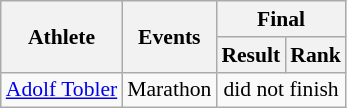<table class=wikitable style="font-size:90%">
<tr>
<th rowspan="2">Athlete</th>
<th rowspan="2">Events</th>
<th colspan="2">Final</th>
</tr>
<tr>
<th>Result</th>
<th>Rank</th>
</tr>
<tr>
<td><a href='#'>Adolf Tobler</a></td>
<td>Marathon</td>
<td align="center" colspan=2>did not finish</td>
</tr>
</table>
